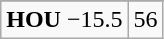<table class="wikitable">
<tr align="center">
</tr>
<tr align="center">
<td><strong>HOU</strong> −15.5</td>
<td>56</td>
</tr>
</table>
